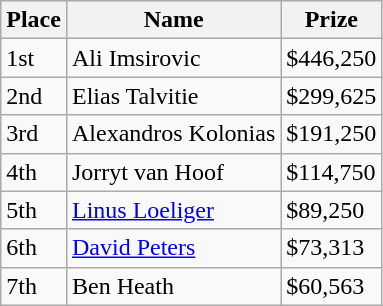<table class="wikitable">
<tr>
<th>Place</th>
<th>Name</th>
<th>Prize</th>
</tr>
<tr>
<td>1st</td>
<td> Ali Imsirovic</td>
<td>$446,250</td>
</tr>
<tr>
<td>2nd</td>
<td> Elias Talvitie</td>
<td>$299,625</td>
</tr>
<tr>
<td>3rd</td>
<td> Alexandros Kolonias</td>
<td>$191,250</td>
</tr>
<tr>
<td>4th</td>
<td> Jorryt van Hoof</td>
<td>$114,750</td>
</tr>
<tr>
<td>5th</td>
<td> <a href='#'>Linus Loeliger</a></td>
<td>$89,250</td>
</tr>
<tr>
<td>6th</td>
<td> <a href='#'>David Peters</a></td>
<td>$73,313</td>
</tr>
<tr>
<td>7th</td>
<td> Ben Heath</td>
<td>$60,563</td>
</tr>
</table>
